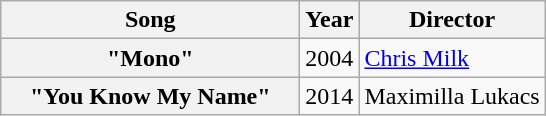<table class="wikitable plainrowheaders">
<tr>
<th style="width:12em;">Song</th>
<th>Year</th>
<th>Director</th>
</tr>
<tr>
<th scope="row">"Mono"</th>
<td>2004</td>
<td><a href='#'>Chris Milk</a></td>
</tr>
<tr>
<th scope="row">"You Know My Name"</th>
<td>2014</td>
<td>Maximilla Lukacs</td>
</tr>
</table>
